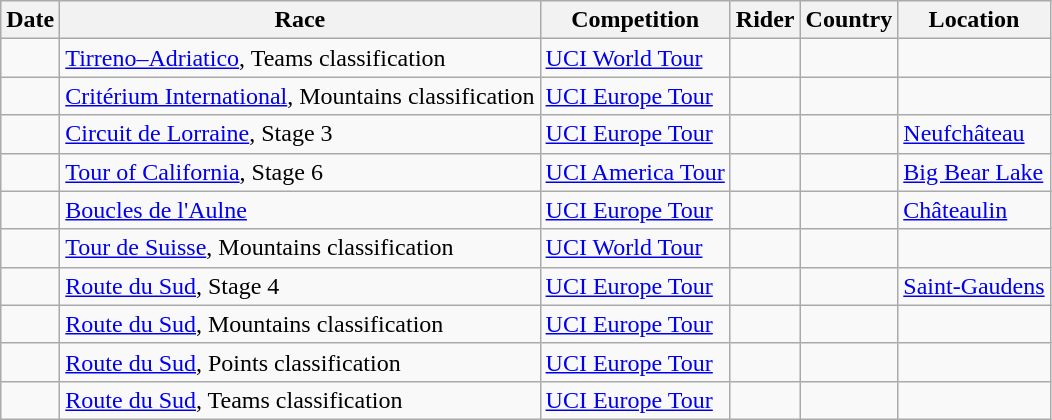<table class="wikitable sortable">
<tr>
<th>Date</th>
<th>Race</th>
<th>Competition</th>
<th>Rider</th>
<th>Country</th>
<th>Location</th>
</tr>
<tr>
<td></td>
<td><a href='#'>Tirreno–Adriatico</a>, Teams classification</td>
<td><a href='#'>UCI World Tour</a></td>
<td align="center"></td>
<td></td>
<td></td>
</tr>
<tr>
<td></td>
<td><a href='#'>Critérium International</a>, Mountains classification</td>
<td><a href='#'>UCI Europe Tour</a></td>
<td></td>
<td></td>
<td></td>
</tr>
<tr>
<td></td>
<td><a href='#'>Circuit de Lorraine</a>, Stage 3</td>
<td><a href='#'>UCI Europe Tour</a></td>
<td></td>
<td></td>
<td><a href='#'>Neufchâteau</a></td>
</tr>
<tr>
<td></td>
<td><a href='#'>Tour of California</a>, Stage 6</td>
<td><a href='#'>UCI America Tour</a></td>
<td></td>
<td></td>
<td><a href='#'>Big Bear Lake</a></td>
</tr>
<tr>
<td></td>
<td><a href='#'>Boucles de l'Aulne</a></td>
<td><a href='#'>UCI Europe Tour</a></td>
<td></td>
<td></td>
<td><a href='#'>Châteaulin</a></td>
</tr>
<tr>
<td></td>
<td><a href='#'>Tour de Suisse</a>, Mountains classification</td>
<td><a href='#'>UCI World Tour</a></td>
<td></td>
<td></td>
<td></td>
</tr>
<tr>
<td></td>
<td><a href='#'>Route du Sud</a>, Stage 4</td>
<td><a href='#'>UCI Europe Tour</a></td>
<td></td>
<td></td>
<td><a href='#'>Saint-Gaudens</a></td>
</tr>
<tr>
<td></td>
<td><a href='#'>Route du Sud</a>, Mountains classification</td>
<td><a href='#'>UCI Europe Tour</a></td>
<td></td>
<td></td>
<td></td>
</tr>
<tr>
<td></td>
<td><a href='#'>Route du Sud</a>, Points classification</td>
<td><a href='#'>UCI Europe Tour</a></td>
<td></td>
<td></td>
<td></td>
</tr>
<tr>
<td></td>
<td><a href='#'>Route du Sud</a>, Teams classification</td>
<td><a href='#'>UCI Europe Tour</a></td>
<td align="center"></td>
<td></td>
<td></td>
</tr>
</table>
